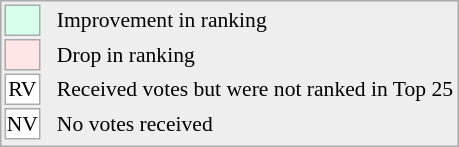<table align="right" style="font-size:90%; border:1px solid #aaaaaa; white-space:nowrap; background:#eeeeee;">
<tr>
<td style="background:#d8ffeb; width:20px; border:1px solid #aaaaaa;"> </td>
<td rowspan="5"> </td>
<td>Improvement in ranking</td>
</tr>
<tr>
<td style="background:#ffe6e6; width:20px; border:1px solid #aaaaaa;"> </td>
<td>Drop in ranking</td>
</tr>
<tr>
<td align="center" style="width:20px; border:1px solid #aaaaaa; background:white;">RV</td>
<td>Received votes but were not ranked in Top 25</td>
</tr>
<tr>
<td align="center" style="width:20px; border:1px solid #aaaaaa; background:white;">NV</td>
<td>No votes received</td>
</tr>
<tr>
</tr>
</table>
